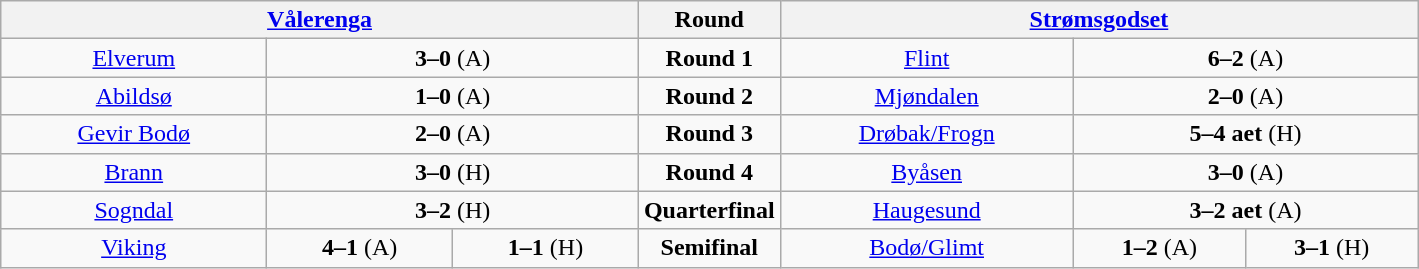<table border=1 class=wikitable style="text-align:center">
<tr valign=top>
<th width=45% colspan=3><a href='#'>Vålerenga</a></th>
<th width=10%>Round</th>
<th width=45% colspan=3><a href='#'>Strømsgodset</a></th>
</tr>
<tr valign=top>
<td><a href='#'>Elverum</a></td>
<td colspan=2><strong>3–0</strong> (A)</td>
<td><strong>Round 1</strong></td>
<td><a href='#'>Flint</a></td>
<td colspan=2><strong>6–2</strong> (A)</td>
</tr>
<tr valign=top>
<td><a href='#'>Abildsø</a></td>
<td colspan=2><strong>1–0</strong> (A)</td>
<td><strong>Round 2</strong></td>
<td><a href='#'>Mjøndalen</a></td>
<td colspan=2><strong>2–0</strong> (A)</td>
</tr>
<tr valign=top>
<td><a href='#'>Gevir Bodø</a></td>
<td colspan=2><strong>2–0</strong> (A)</td>
<td><strong>Round 3</strong></td>
<td><a href='#'>Drøbak/Frogn</a></td>
<td colspan=2><strong>5–4 aet</strong> (H)</td>
</tr>
<tr valign=top>
<td><a href='#'>Brann</a></td>
<td colspan=2><strong>3–0</strong> (H)</td>
<td><strong>Round 4</strong></td>
<td><a href='#'>Byåsen</a></td>
<td colspan=2><strong>3–0</strong> (A)</td>
</tr>
<tr valign=top>
<td><a href='#'>Sogndal</a></td>
<td colspan=2><strong>3–2</strong> (H)</td>
<td><strong>Quarterfinal</strong></td>
<td><a href='#'>Haugesund</a></td>
<td colspan=2><strong>3–2 aet</strong> (A)</td>
</tr>
<tr valign=top>
<td><a href='#'>Viking</a></td>
<td><strong>4–1</strong> (A)</td>
<td><strong>1–1</strong> (H)</td>
<td><strong>Semifinal</strong></td>
<td><a href='#'>Bodø/Glimt</a></td>
<td><strong>1–2</strong> (A)</td>
<td><strong>3–1</strong> (H)</td>
</tr>
</table>
